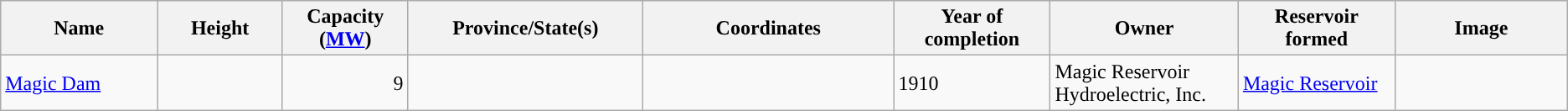<table class="wikitable sortable" border="1">
<tr>
<th width="10%">Name</th>
<th width="8%">Height</th>
<th width="8%">Capacity (<a href='#'>MW</a>)</th>
<th width="15%">Province/State(s)</th>
<th width="16%">Coordinates</th>
<th width="10%">Year of completion</th>
<th width="12%">Owner</th>
<th width="10%">Reservoir formed</th>
<th>Image</th>
</tr>
<tr>
<td><a href='#'>Magic Dam</a></td>
<td></td>
<td align="right">9</td>
<td></td>
<td></td>
<td>1910</td>
<td>Magic Reservoir Hydroelectric, Inc.</td>
<td><a href='#'>Magic Reservoir</a></td>
<td></td>
</tr>
</table>
